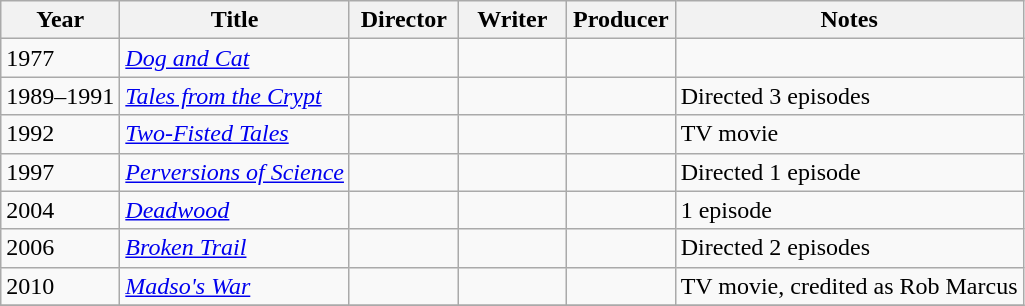<table class="wikitable">
<tr>
<th>Year</th>
<th>Title</th>
<th style="width:65px;">Director</th>
<th style="width:65px;">Writer</th>
<th style="width:65px;">Producer</th>
<th>Notes</th>
</tr>
<tr>
<td>1977</td>
<td><em><a href='#'>Dog and Cat</a></em></td>
<td></td>
<td></td>
<td></td>
<td></td>
</tr>
<tr>
<td>1989–1991</td>
<td><em><a href='#'>Tales from the Crypt</a></em></td>
<td></td>
<td></td>
<td></td>
<td>Directed 3 episodes</td>
</tr>
<tr>
<td>1992</td>
<td><em><a href='#'>Two-Fisted Tales</a></em></td>
<td></td>
<td></td>
<td></td>
<td>TV movie</td>
</tr>
<tr>
<td>1997</td>
<td><em><a href='#'>Perversions of Science</a></em></td>
<td></td>
<td></td>
<td></td>
<td>Directed 1 episode</td>
</tr>
<tr>
<td>2004</td>
<td><em><a href='#'>Deadwood</a></em></td>
<td></td>
<td></td>
<td></td>
<td>1 episode</td>
</tr>
<tr>
<td>2006</td>
<td><em><a href='#'>Broken Trail</a></em></td>
<td></td>
<td></td>
<td></td>
<td>Directed 2 episodes</td>
</tr>
<tr>
<td>2010</td>
<td><em><a href='#'>Madso's War</a></em></td>
<td></td>
<td></td>
<td></td>
<td>TV movie, credited as Rob Marcus</td>
</tr>
<tr>
</tr>
</table>
